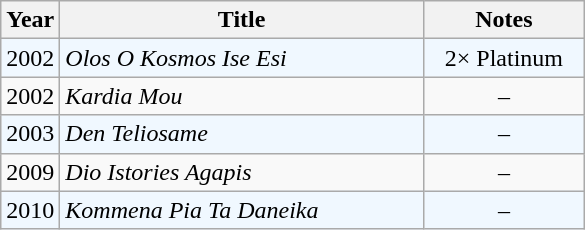<table class="wikitable">
<tr>
<th width="25">Year</th>
<th width="235">Title</th>
<th width="100">Notes</th>
</tr>
<tr bgcolor="#F0F8FF">
<td>2002</td>
<td><em>Olos O Kosmos Ise Esi</em></td>
<td align="center">2× Platinum</td>
</tr>
<tr>
<td>2002</td>
<td><em>Kardia Mou</em></td>
<td align="center">–</td>
</tr>
<tr bgcolor="#F0F8FF">
<td>2003</td>
<td><em>Den Teliosame</em></td>
<td align="center">–</td>
</tr>
<tr>
<td>2009</td>
<td><em>Dio Istories Agapis</em></td>
<td align="center">–</td>
</tr>
<tr bgcolor="#F0F8FF">
<td>2010</td>
<td><em>Kommena Pia Ta Daneika</em></td>
<td align="center">–</td>
</tr>
</table>
